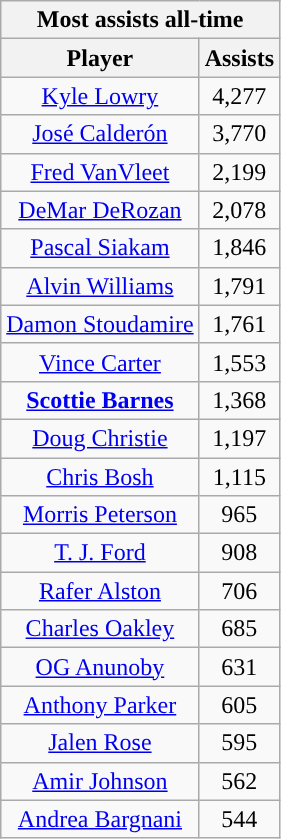<table class="wikitable sortable" style="text-align:center">
<tr>
<th colspan="5">Most assists all-time</th>
</tr>
<tr>
<th>Player</th>
<th>Assists</th>
</tr>
<tr>
<td [(basketball)><a href='#'>Kyle Lowry</a></td>
<td>4,277</td>
</tr>
<tr>
<td><a href='#'>José Calderón</a></td>
<td>3,770</td>
</tr>
<tr>
<td><a href='#'>Fred VanVleet</a></td>
<td>2,199</td>
</tr>
<tr>
<td><a href='#'>DeMar DeRozan</a></td>
<td>2,078</td>
</tr>
<tr>
<td><a href='#'>Pascal Siakam</a></td>
<td>1,846</td>
</tr>
<tr>
<td><a href='#'>Alvin Williams</a></td>
<td>1,791</td>
</tr>
<tr>
<td><a href='#'>Damon Stoudamire</a></td>
<td>1,761</td>
</tr>
<tr>
<td><a href='#'>Vince Carter</a></td>
<td>1,553</td>
</tr>
<tr>
<td><strong><a href='#'>Scottie Barnes</a></strong></td>
<td>1,368</td>
</tr>
<tr>
<td><a href='#'>Doug Christie</a></td>
<td>1,197</td>
</tr>
<tr>
<td><a href='#'>Chris Bosh</a></td>
<td>1,115</td>
</tr>
<tr>
<td><a href='#'>Morris Peterson</a></td>
<td>965</td>
</tr>
<tr>
<td><a href='#'>T. J. Ford</a></td>
<td>908</td>
</tr>
<tr>
<td><a href='#'>Rafer Alston</a></td>
<td>706</td>
</tr>
<tr>
<td><a href='#'>Charles Oakley</a></td>
<td>685</td>
</tr>
<tr>
<td><a href='#'>OG Anunoby</a></td>
<td>631</td>
</tr>
<tr>
<td><a href='#'>Anthony Parker</a></td>
<td>605</td>
</tr>
<tr>
<td><a href='#'>Jalen Rose</a></td>
<td>595</td>
</tr>
<tr>
<td><a href='#'>Amir Johnson</a></td>
<td>562</td>
</tr>
<tr>
<td><a href='#'>Andrea Bargnani</a></td>
<td>544</td>
</tr>
</table>
